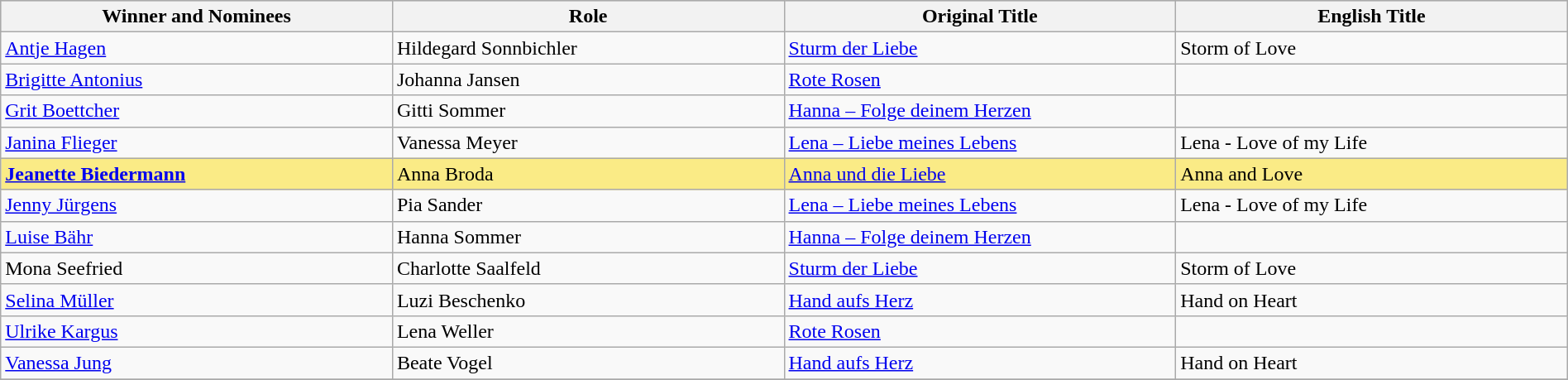<table class="wikitable" width="100%">
<tr bgcolor="#bebebe">
<th width="25%">Winner and Nominees</th>
<th width="25%">Role</th>
<th width="25%">Original Title</th>
<th width="25%">English Title</th>
</tr>
<tr>
<td><a href='#'>Antje Hagen</a></td>
<td>Hildegard Sonnbichler</td>
<td><a href='#'>Sturm der Liebe</a></td>
<td>Storm of Love</td>
</tr>
<tr>
<td><a href='#'>Brigitte Antonius</a></td>
<td>Johanna Jansen</td>
<td><a href='#'>Rote Rosen</a></td>
<td></td>
</tr>
<tr>
<td><a href='#'>Grit Boettcher</a></td>
<td>Gitti Sommer</td>
<td><a href='#'>Hanna – Folge deinem Herzen</a></td>
<td></td>
</tr>
<tr>
<td><a href='#'>Janina Flieger</a></td>
<td>Vanessa Meyer</td>
<td><a href='#'>Lena – Liebe meines Lebens</a></td>
<td>Lena - Love of my Life</td>
</tr>
<tr style="background:#FAEB86">
<td><strong><a href='#'>Jeanette Biedermann</a></strong></td>
<td>Anna Broda</td>
<td><a href='#'>Anna und die Liebe</a></td>
<td>Anna and Love</td>
</tr>
<tr>
<td><a href='#'>Jenny Jürgens</a></td>
<td>Pia Sander</td>
<td><a href='#'>Lena – Liebe meines Lebens</a></td>
<td>Lena - Love of my Life</td>
</tr>
<tr>
<td><a href='#'>Luise Bähr</a></td>
<td>Hanna Sommer</td>
<td><a href='#'>Hanna – Folge deinem Herzen</a></td>
<td></td>
</tr>
<tr>
<td>Mona Seefried</td>
<td>Charlotte Saalfeld</td>
<td><a href='#'>Sturm der Liebe</a></td>
<td>Storm of Love</td>
</tr>
<tr>
<td><a href='#'>Selina Müller</a></td>
<td>Luzi Beschenko</td>
<td><a href='#'>Hand aufs Herz</a></td>
<td>Hand on Heart</td>
</tr>
<tr>
<td><a href='#'>Ulrike Kargus</a></td>
<td>Lena Weller</td>
<td><a href='#'>Rote Rosen</a></td>
<td></td>
</tr>
<tr>
<td><a href='#'>Vanessa Jung</a></td>
<td>Beate Vogel</td>
<td><a href='#'>Hand aufs Herz</a></td>
<td>Hand on Heart</td>
</tr>
<tr>
</tr>
</table>
